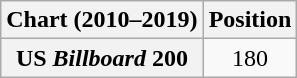<table class="wikitable plainrowheaders" style="text-align:center">
<tr>
<th scope="col">Chart (2010–2019)</th>
<th scope="col">Position</th>
</tr>
<tr>
<th scope="row">US <em>Billboard</em> 200</th>
<td>180</td>
</tr>
</table>
